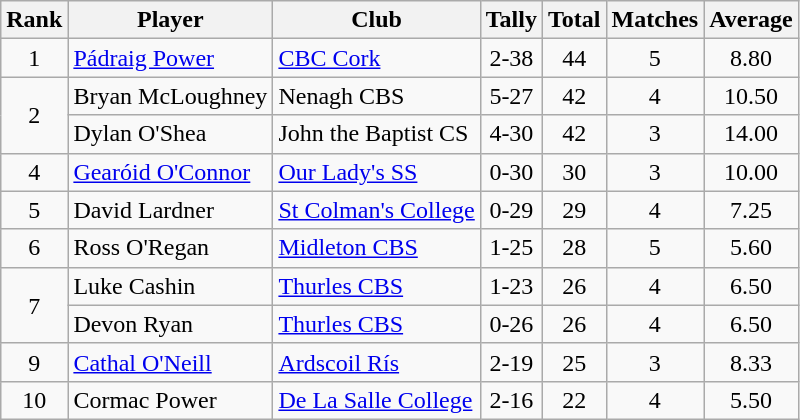<table class="wikitable">
<tr>
<th>Rank</th>
<th>Player</th>
<th>Club</th>
<th>Tally</th>
<th>Total</th>
<th>Matches</th>
<th>Average</th>
</tr>
<tr>
<td rowspan="1" style="text-align:center;">1</td>
<td><a href='#'>Pádraig Power</a></td>
<td><a href='#'>CBC Cork</a></td>
<td align=center>2-38</td>
<td align=center>44</td>
<td align=center>5</td>
<td align=center>8.80</td>
</tr>
<tr>
<td rowspan="2" style="text-align:center;">2</td>
<td>Bryan McLoughney</td>
<td>Nenagh CBS</td>
<td align=center>5-27</td>
<td align=center>42</td>
<td align=center>4</td>
<td align=center>10.50</td>
</tr>
<tr>
<td>Dylan O'Shea</td>
<td>John the Baptist CS</td>
<td align=center>4-30</td>
<td align=center>42</td>
<td align=center>3</td>
<td align=center>14.00</td>
</tr>
<tr>
<td rowspan="1" style="text-align:center;">4</td>
<td><a href='#'>Gearóid O'Connor</a></td>
<td><a href='#'>Our Lady's SS</a></td>
<td align=center>0-30</td>
<td align=center>30</td>
<td align=center>3</td>
<td align=center>10.00</td>
</tr>
<tr>
<td rowspan="1" style="text-align:center;">5</td>
<td>David Lardner</td>
<td><a href='#'>St Colman's College</a></td>
<td align=center>0-29</td>
<td align=center>29</td>
<td align=center>4</td>
<td align=center>7.25</td>
</tr>
<tr>
<td rowspan="1" style="text-align:center;">6</td>
<td>Ross O'Regan</td>
<td><a href='#'>Midleton CBS</a></td>
<td align=center>1-25</td>
<td align=center>28</td>
<td align=center>5</td>
<td align=center>5.60</td>
</tr>
<tr>
<td rowspan="2" style="text-align:center;">7</td>
<td>Luke Cashin</td>
<td><a href='#'>Thurles CBS</a></td>
<td align=center>1-23</td>
<td align=center>26</td>
<td align=center>4</td>
<td align=center>6.50</td>
</tr>
<tr>
<td>Devon Ryan</td>
<td><a href='#'>Thurles CBS</a></td>
<td align=center>0-26</td>
<td align=center>26</td>
<td align=center>4</td>
<td align=center>6.50</td>
</tr>
<tr>
<td rowspan="1" style="text-align:center;">9</td>
<td><a href='#'>Cathal O'Neill</a></td>
<td><a href='#'>Ardscoil Rís</a></td>
<td align=center>2-19</td>
<td align=center>25</td>
<td align=center>3</td>
<td align=center>8.33</td>
</tr>
<tr>
<td rowspan="1" style="text-align:center;">10</td>
<td>Cormac Power</td>
<td><a href='#'>De La Salle College</a></td>
<td align=center>2-16</td>
<td align=center>22</td>
<td align=center>4</td>
<td align=center>5.50</td>
</tr>
</table>
